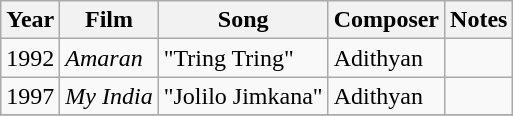<table class="wikitable sortable">
<tr>
<th>Year</th>
<th>Film</th>
<th>Song</th>
<th>Composer</th>
<th>Notes</th>
</tr>
<tr>
<td>1992</td>
<td><em>Amaran</em></td>
<td>"Tring Tring"</td>
<td>Adithyan</td>
<td></td>
</tr>
<tr>
<td>1997</td>
<td><em>My India</em></td>
<td>"Jolilo Jimkana"</td>
<td>Adithyan</td>
<td></td>
</tr>
<tr>
</tr>
</table>
